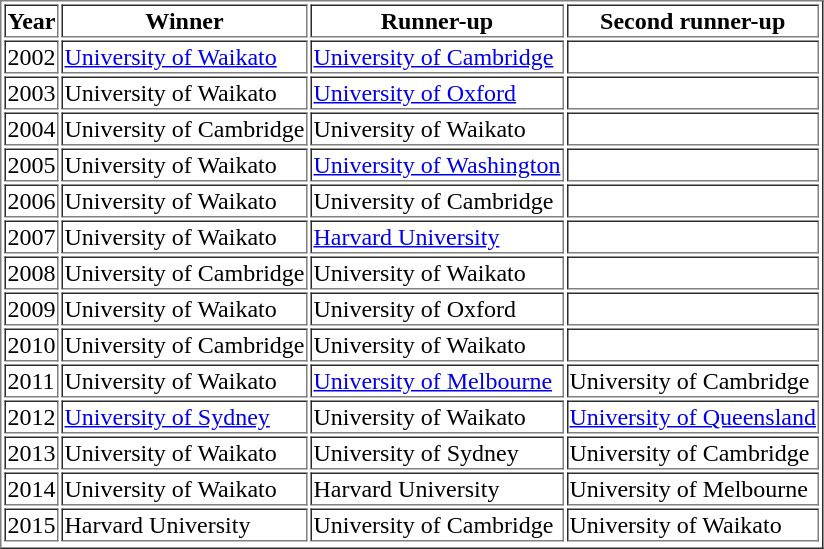<table border="1">
<tr>
<th>Year</th>
<th>Winner</th>
<th>Runner-up</th>
<th>Second runner-up</th>
</tr>
<tr>
<td>2002</td>
<td><a href='#'>University of Waikato</a></td>
<td><a href='#'>University of Cambridge</a></td>
<td></td>
</tr>
<tr>
<td>2003</td>
<td>University of Waikato</td>
<td><a href='#'>University of Oxford</a></td>
<td></td>
</tr>
<tr>
<td>2004</td>
<td>University of Cambridge</td>
<td>University of Waikato</td>
<td></td>
</tr>
<tr>
<td>2005</td>
<td>University of Waikato</td>
<td><a href='#'>University of Washington</a></td>
<td></td>
</tr>
<tr>
<td>2006</td>
<td>University of Waikato</td>
<td>University of Cambridge</td>
<td></td>
</tr>
<tr>
<td>2007</td>
<td>University of Waikato</td>
<td><a href='#'>Harvard University</a></td>
<td></td>
</tr>
<tr>
<td>2008</td>
<td>University of Cambridge</td>
<td>University of Waikato</td>
<td></td>
</tr>
<tr>
<td>2009</td>
<td>University of Waikato</td>
<td>University of Oxford</td>
<td></td>
</tr>
<tr>
<td>2010</td>
<td>University of Cambridge</td>
<td>University of Waikato</td>
<td></td>
</tr>
<tr>
<td>2011</td>
<td>University of Waikato</td>
<td><a href='#'>University of Melbourne</a></td>
<td>University of Cambridge</td>
</tr>
<tr>
<td>2012</td>
<td><a href='#'>University of Sydney</a></td>
<td>University of Waikato</td>
<td><a href='#'>University of Queensland</a></td>
</tr>
<tr>
<td>2013</td>
<td>University of Waikato</td>
<td>University of Sydney</td>
<td>University of Cambridge</td>
</tr>
<tr>
<td>2014</td>
<td>University of Waikato</td>
<td>Harvard University</td>
<td>University of Melbourne</td>
</tr>
<tr>
<td>2015</td>
<td>Harvard University</td>
<td>University of Cambridge</td>
<td>University of Waikato</td>
</tr>
<tr>
</tr>
</table>
